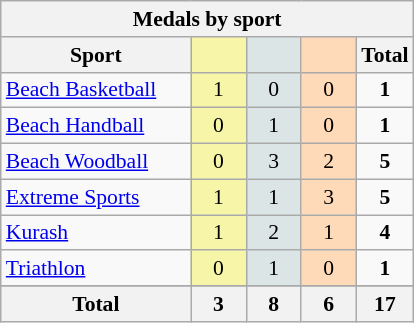<table class="wikitable" style="font-size:90%; text-align:center;">
<tr>
<th colspan=5>Medals by sport</th>
</tr>
<tr>
<th width=120>Sport</th>
<th scope="col" width=30 style="background:#F7F6A8;"></th>
<th scope="col" width=30 style="background:#DCE5E5;"></th>
<th scope="col" width=30 style="background:#FFDAB9;"></th>
<th width=30>Total</th>
</tr>
<tr>
<td align=left> <a href='#'>Beach Basketball</a></td>
<td style="background:#F7F6A8;">1</td>
<td style="background:#DCE5E5;">0</td>
<td style="background:#FFDAB9;">0</td>
<td><strong>1</strong></td>
</tr>
<tr>
<td align=left> <a href='#'>Beach Handball</a></td>
<td style="background:#F7F6A8;">0</td>
<td style="background:#DCE5E5;">1</td>
<td style="background:#FFDAB9;">0</td>
<td><strong>1</strong></td>
</tr>
<tr>
<td align=left> <a href='#'>Beach Woodball</a></td>
<td style="background:#F7F6A8;">0</td>
<td style="background:#DCE5E5;">3</td>
<td style="background:#FFDAB9;">2</td>
<td><strong>5</strong></td>
</tr>
<tr>
<td align=left> <a href='#'>Extreme Sports</a></td>
<td style="background:#F7F6A8;">1</td>
<td style="background:#DCE5E5;">1</td>
<td style="background:#FFDAB9;">3</td>
<td><strong>5</strong></td>
</tr>
<tr>
<td align=left> <a href='#'>Kurash</a></td>
<td style="background:#F7F6A8;">1</td>
<td style="background:#DCE5E5;">2</td>
<td style="background:#FFDAB9;">1</td>
<td><strong>4</strong></td>
</tr>
<tr>
<td align=left> <a href='#'>Triathlon</a></td>
<td style="background:#F7F6A8;">0</td>
<td style="background:#DCE5E5;">1</td>
<td style="background:#FFDAB9;">0</td>
<td><strong>1</strong></td>
</tr>
<tr>
</tr>
<tr class="sortbottom">
<th>Total</th>
<th>3</th>
<th>8</th>
<th>6</th>
<th>17</th>
</tr>
</table>
